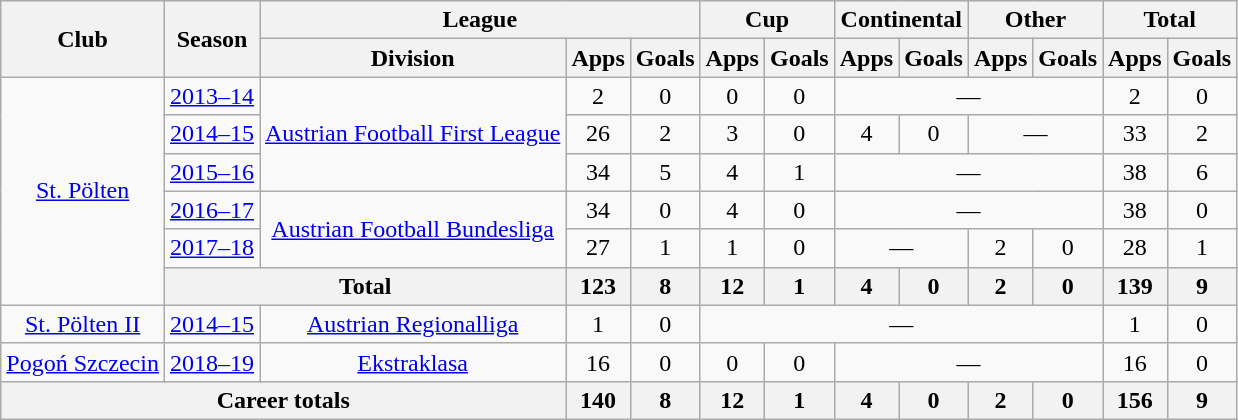<table class="wikitable" style="text-align:center">
<tr>
<th rowspan="2">Club</th>
<th rowspan="2">Season</th>
<th colspan="3">League</th>
<th colspan="2">Cup</th>
<th colspan="2">Continental</th>
<th colspan="2">Other</th>
<th colspan="2">Total</th>
</tr>
<tr>
<th>Division</th>
<th>Apps</th>
<th>Goals</th>
<th>Apps</th>
<th>Goals</th>
<th>Apps</th>
<th>Goals</th>
<th>Apps</th>
<th>Goals</th>
<th>Apps</th>
<th>Goals</th>
</tr>
<tr>
<td rowspan=6><a href='#'>St. Pölten</a></td>
<td><a href='#'>2013–14</a></td>
<td rowspan=3><a href='#'>Austrian Football First League</a></td>
<td>2</td>
<td>0</td>
<td>0</td>
<td>0</td>
<td colspan=4>—</td>
<td>2</td>
<td>0</td>
</tr>
<tr>
<td><a href='#'>2014–15</a></td>
<td>26</td>
<td>2</td>
<td>3</td>
<td>0</td>
<td>4</td>
<td>0</td>
<td colspan=2>—</td>
<td>33</td>
<td>2</td>
</tr>
<tr>
<td><a href='#'>2015–16</a></td>
<td>34</td>
<td>5</td>
<td>4</td>
<td>1</td>
<td colspan=4>—</td>
<td>38</td>
<td>6</td>
</tr>
<tr>
<td><a href='#'>2016–17</a></td>
<td rowspan=2><a href='#'>Austrian Football Bundesliga</a></td>
<td>34</td>
<td>0</td>
<td>4</td>
<td>0</td>
<td colspan=4>—</td>
<td>38</td>
<td>0</td>
</tr>
<tr>
<td><a href='#'>2017–18</a></td>
<td>27</td>
<td>1</td>
<td>1</td>
<td>0</td>
<td colspan=2>—</td>
<td>2</td>
<td>0</td>
<td>28</td>
<td>1</td>
</tr>
<tr>
<th colspan=2>Total</th>
<th>123</th>
<th>8</th>
<th>12</th>
<th>1</th>
<th>4</th>
<th>0</th>
<th>2</th>
<th>0</th>
<th>139</th>
<th>9</th>
</tr>
<tr>
<td><a href='#'>St. Pölten II</a></td>
<td><a href='#'>2014–15</a></td>
<td><a href='#'>Austrian Regionalliga</a></td>
<td>1</td>
<td>0</td>
<td colspan=6>—</td>
<td>1</td>
<td>0</td>
</tr>
<tr>
<td><a href='#'>Pogoń Szczecin</a></td>
<td><a href='#'>2018–19</a></td>
<td><a href='#'>Ekstraklasa</a></td>
<td>16</td>
<td>0</td>
<td>0</td>
<td>0</td>
<td colspan=4>—</td>
<td>16</td>
<td>0</td>
</tr>
<tr>
<th colspan=3>Career totals</th>
<th>140</th>
<th>8</th>
<th>12</th>
<th>1</th>
<th>4</th>
<th>0</th>
<th>2</th>
<th>0</th>
<th>156</th>
<th>9</th>
</tr>
</table>
